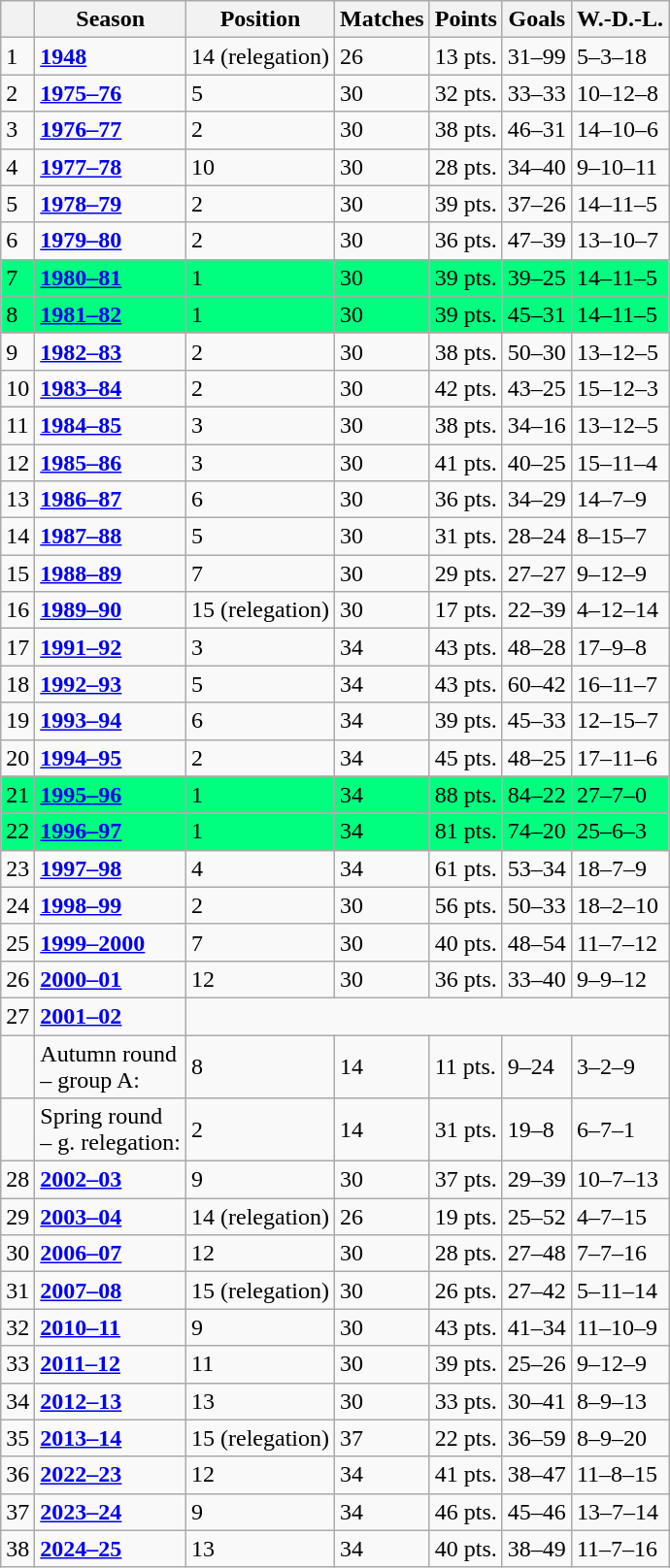<table class="wikitable">
<tr>
<th></th>
<th>Season</th>
<th>Position</th>
<th>Matches</th>
<th>Points</th>
<th>Goals</th>
<th>W.-D.-L.</th>
</tr>
<tr>
<td>1</td>
<td><strong><a href='#'>1948</a></strong></td>
<td>14 (relegation)</td>
<td>26</td>
<td>13 pts.</td>
<td>31–99</td>
<td>5–3–18</td>
</tr>
<tr>
<td>2</td>
<td><strong><a href='#'>1975–76</a></strong></td>
<td>5</td>
<td>30</td>
<td>32 pts.</td>
<td>33–33</td>
<td>10–12–8</td>
</tr>
<tr>
<td>3</td>
<td><strong><a href='#'>1976–77</a></strong></td>
<td>2</td>
<td>30</td>
<td>38 pts.</td>
<td>46–31</td>
<td>14–10–6</td>
</tr>
<tr>
<td>4</td>
<td><strong><a href='#'>1977–78</a></strong></td>
<td>10</td>
<td>30</td>
<td>28 pts.</td>
<td>34–40</td>
<td>9–10–11</td>
</tr>
<tr>
<td>5</td>
<td><strong><a href='#'>1978–79</a></strong></td>
<td>2</td>
<td>30</td>
<td>39 pts.</td>
<td>37–26</td>
<td>14–11–5</td>
</tr>
<tr>
<td>6</td>
<td><strong><a href='#'>1979–80</a></strong></td>
<td>2</td>
<td>30</td>
<td>36 pts.</td>
<td>47–39</td>
<td>13–10–7</td>
</tr>
<tr bgcolor="00FF7F">
<td>7</td>
<td><strong><a href='#'>1980–81</a></strong></td>
<td>1</td>
<td>30</td>
<td>39 pts.</td>
<td>39–25</td>
<td>14–11–5</td>
</tr>
<tr bgcolor="00FF7F">
<td>8</td>
<td><strong><a href='#'>1981–82</a></strong></td>
<td>1</td>
<td>30</td>
<td>39 pts.</td>
<td>45–31</td>
<td>14–11–5</td>
</tr>
<tr>
<td>9</td>
<td><strong><a href='#'>1982–83</a></strong></td>
<td>2</td>
<td>30</td>
<td>38 pts.</td>
<td>50–30</td>
<td>13–12–5</td>
</tr>
<tr>
<td>10</td>
<td><strong><a href='#'>1983–84</a></strong></td>
<td>2</td>
<td>30</td>
<td>42 pts.</td>
<td>43–25</td>
<td>15–12–3</td>
</tr>
<tr>
<td>11</td>
<td><strong><a href='#'>1984–85</a></strong></td>
<td>3</td>
<td>30</td>
<td>38 pts.</td>
<td>34–16</td>
<td>13–12–5</td>
</tr>
<tr>
<td>12</td>
<td><strong><a href='#'>1985–86</a></strong></td>
<td>3</td>
<td>30</td>
<td>41 pts.</td>
<td>40–25</td>
<td>15–11–4</td>
</tr>
<tr>
<td>13</td>
<td><strong><a href='#'>1986–87</a></strong></td>
<td>6</td>
<td>30</td>
<td>36 pts.</td>
<td>34–29</td>
<td>14–7–9</td>
</tr>
<tr>
<td>14</td>
<td><strong><a href='#'>1987–88</a></strong></td>
<td>5</td>
<td>30</td>
<td>31 pts.</td>
<td>28–24</td>
<td>8–15–7</td>
</tr>
<tr>
<td>15</td>
<td><strong><a href='#'>1988–89</a></strong> <small></small></td>
<td>7</td>
<td>30</td>
<td>29 pts.</td>
<td>27–27</td>
<td>9–12–9</td>
</tr>
<tr>
<td>16</td>
<td><strong><a href='#'>1989–90</a></strong></td>
<td>15 (relegation)</td>
<td>30</td>
<td>17 pts.</td>
<td>22–39</td>
<td>4–12–14</td>
</tr>
<tr>
<td>17</td>
<td><strong><a href='#'>1991–92</a></strong></td>
<td>3</td>
<td>34</td>
<td>43 pts.</td>
<td>48–28</td>
<td>17–9–8</td>
</tr>
<tr>
<td>18</td>
<td><strong><a href='#'>1992–93</a></strong></td>
<td>5</td>
<td>34</td>
<td>43 pts.</td>
<td>60–42</td>
<td>16–11–7</td>
</tr>
<tr>
<td>19</td>
<td><strong><a href='#'>1993–94</a></strong></td>
<td>6</td>
<td>34</td>
<td>39 pts.</td>
<td>45–33</td>
<td>12–15–7</td>
</tr>
<tr>
<td>20</td>
<td><strong><a href='#'>1994–95</a></strong></td>
<td>2</td>
<td>34</td>
<td>45 pts.</td>
<td>48–25</td>
<td>17–11–6</td>
</tr>
<tr bgcolor="00FF7F">
<td>21</td>
<td><strong><a href='#'>1995–96</a></strong></td>
<td>1</td>
<td>34</td>
<td>88 pts.</td>
<td>84–22</td>
<td>27–7–0</td>
</tr>
<tr bgcolor="00FF7F">
<td>22</td>
<td><strong><a href='#'>1996–97</a></strong></td>
<td>1</td>
<td>34</td>
<td>81 pts.</td>
<td>74–20</td>
<td>25–6–3</td>
</tr>
<tr>
<td>23</td>
<td><strong><a href='#'>1997–98</a></strong></td>
<td>4</td>
<td>34</td>
<td>61 pts.</td>
<td>53–34</td>
<td>18–7–9</td>
</tr>
<tr>
<td>24</td>
<td><strong><a href='#'>1998–99</a></strong></td>
<td>2</td>
<td>30</td>
<td>56 pts.</td>
<td>50–33</td>
<td>18–2–10</td>
</tr>
<tr>
<td>25</td>
<td><strong><a href='#'>1999–2000</a></strong></td>
<td>7</td>
<td>30</td>
<td>40 pts.</td>
<td>48–54</td>
<td>11–7–12</td>
</tr>
<tr>
<td>26</td>
<td><strong><a href='#'>2000–01</a></strong></td>
<td>12</td>
<td>30</td>
<td>36 pts.</td>
<td>33–40</td>
<td>9–9–12</td>
</tr>
<tr --->
<td>27</td>
<td><strong><a href='#'>2001–02</a></strong></td>
</tr>
<tr>
<td></td>
<td>Autumn round <br>– group A:</td>
<td>8</td>
<td>14</td>
<td>11 pts.</td>
<td>9–24</td>
<td>3–2–9</td>
</tr>
<tr>
<td></td>
<td>Spring round <br>– g. relegation:</td>
<td>2</td>
<td>14</td>
<td>31 pts.</td>
<td>19–8</td>
<td>6–7–1</td>
</tr>
<tr>
<td>28</td>
<td><strong><a href='#'>2002–03</a></strong></td>
<td>9</td>
<td>30</td>
<td>37 pts.</td>
<td>29–39</td>
<td>10–7–13</td>
</tr>
<tr>
<td>29</td>
<td><strong><a href='#'>2003–04</a></strong></td>
<td>14 (relegation)</td>
<td>26</td>
<td>19 pts.</td>
<td>25–52</td>
<td>4–7–15</td>
</tr>
<tr>
<td>30</td>
<td><strong><a href='#'>2006–07</a></strong></td>
<td>12</td>
<td>30</td>
<td>28 pts.</td>
<td>27–48</td>
<td>7–7–16</td>
</tr>
<tr>
<td>31</td>
<td><strong><a href='#'>2007–08</a></strong></td>
<td>15 (relegation)</td>
<td>30</td>
<td>26 pts.</td>
<td>27–42</td>
<td>5–11–14</td>
</tr>
<tr>
<td>32</td>
<td><strong><a href='#'>2010–11</a></strong></td>
<td>9</td>
<td>30</td>
<td>43 pts.</td>
<td>41–34</td>
<td>11–10–9</td>
</tr>
<tr>
<td>33</td>
<td><strong><a href='#'>2011–12</a></strong></td>
<td>11</td>
<td>30</td>
<td>39 pts.</td>
<td>25–26</td>
<td>9–12–9</td>
</tr>
<tr>
<td>34</td>
<td><strong><a href='#'>2012–13</a></strong></td>
<td>13</td>
<td>30</td>
<td>33 pts.</td>
<td>30–41</td>
<td>8–9–13</td>
</tr>
<tr>
<td>35</td>
<td><strong><a href='#'>2013–14</a></strong></td>
<td>15 (relegation)</td>
<td>37</td>
<td>22 pts.</td>
<td>36–59</td>
<td>8–9–20</td>
</tr>
<tr>
<td>36</td>
<td><strong><a href='#'>2022–23</a></strong></td>
<td>12</td>
<td>34</td>
<td>41 pts.</td>
<td>38–47</td>
<td>11–8–15</td>
</tr>
<tr>
<td>37</td>
<td><strong><a href='#'>2023–24</a></strong></td>
<td>9</td>
<td>34</td>
<td>46 pts.</td>
<td>45–46</td>
<td>13–7–14</td>
</tr>
<tr>
<td>38</td>
<td><strong><a href='#'>2024–25</a></strong></td>
<td>13</td>
<td>34</td>
<td>40 pts.</td>
<td>38–49</td>
<td>11–7–16</td>
</tr>
</table>
